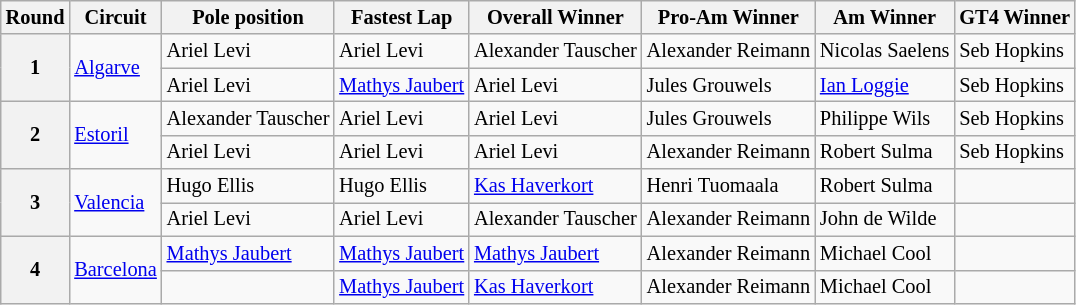<table class="wikitable" style="font-size:85%;">
<tr>
<th>Round</th>
<th>Circuit</th>
<th>Pole position</th>
<th>Fastest Lap</th>
<th>Overall Winner</th>
<th>Pro-Am Winner</th>
<th>Am Winner</th>
<th>GT4 Winner</th>
</tr>
<tr>
<th rowspan="2">1</th>
<td rowspan="2"> <a href='#'>Algarve</a></td>
<td> Ariel Levi</td>
<td> Ariel Levi</td>
<td nowrap> Alexander Tauscher</td>
<td nowrap> Alexander Reimann</td>
<td nowrap> Nicolas Saelens</td>
<td nowrap> Seb Hopkins</td>
</tr>
<tr>
<td> Ariel Levi</td>
<td nowrap> <a href='#'>Mathys Jaubert</a></td>
<td> Ariel Levi</td>
<td> Jules Grouwels</td>
<td> <a href='#'>Ian Loggie</a></td>
<td> Seb Hopkins</td>
</tr>
<tr>
<th rowspan="2">2</th>
<td rowspan="2"> <a href='#'>Estoril</a></td>
<td nowrap> Alexander Tauscher</td>
<td> Ariel Levi</td>
<td> Ariel Levi</td>
<td> Jules Grouwels</td>
<td> Philippe Wils</td>
<td> Seb Hopkins</td>
</tr>
<tr>
<td> Ariel Levi</td>
<td> Ariel Levi</td>
<td> Ariel Levi</td>
<td> Alexander Reimann</td>
<td> Robert Sulma</td>
<td> Seb Hopkins</td>
</tr>
<tr>
<th rowspan="2">3</th>
<td rowspan="2"> <a href='#'>Valencia</a></td>
<td> Hugo Ellis</td>
<td> Hugo Ellis</td>
<td> <a href='#'>Kas Haverkort</a></td>
<td> Henri Tuomaala</td>
<td> Robert Sulma</td>
<td></td>
</tr>
<tr>
<td> Ariel Levi</td>
<td> Ariel Levi</td>
<td> Alexander Tauscher</td>
<td> Alexander Reimann</td>
<td> John de Wilde</td>
<td></td>
</tr>
<tr>
<th rowspan="2">4</th>
<td rowspan="2"> <a href='#'>Barcelona</a></td>
<td> <a href='#'>Mathys Jaubert</a></td>
<td> <a href='#'>Mathys Jaubert</a></td>
<td> <a href='#'>Mathys Jaubert</a></td>
<td> Alexander Reimann</td>
<td> Michael Cool</td>
<td></td>
</tr>
<tr>
<td></td>
<td> <a href='#'>Mathys Jaubert</a></td>
<td> <a href='#'>Kas Haverkort</a></td>
<td> Alexander Reimann</td>
<td> Michael Cool</td>
<td></td>
</tr>
</table>
